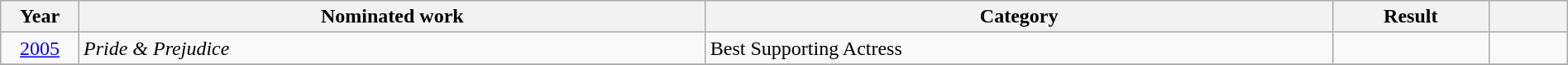<table class="wikitable" style="width:100%;">
<tr>
<th width=5%>Year</th>
<th style="width:40%;">Nominated work</th>
<th style="width:40%;">Category</th>
<th style="width:10%;">Result</th>
<th width=5%></th>
</tr>
<tr>
<td style="text-align:center;"><a href='#'>2005</a></td>
<td style="text-align:left;"><em>Pride & Prejudice</em></td>
<td>Best Supporting Actress</td>
<td></td>
<td style="text-align:center;"></td>
</tr>
<tr>
</tr>
</table>
